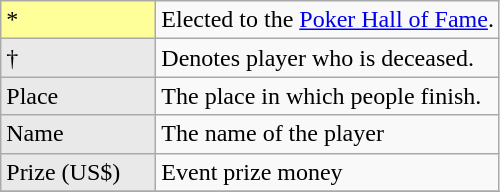<table class="wikitable">
<tr>
<td style="background-color:#FFFF99; width:6em;">*</td>
<td>Elected to the <a href='#'>Poker Hall of Fame</a>.</td>
</tr>
<tr>
<td style="background: #E9E9E9;">†</td>
<td>Denotes player who is deceased.</td>
</tr>
<tr>
<td style="background: #E9E9E9;">Place</td>
<td>The place in which people finish.</td>
</tr>
<tr>
<td style="background: #E9E9E9;">Name</td>
<td>The name of the player</td>
</tr>
<tr>
<td style="background: #E9E9E9;">Prize (US$)</td>
<td>Event prize money</td>
</tr>
<tr>
</tr>
</table>
